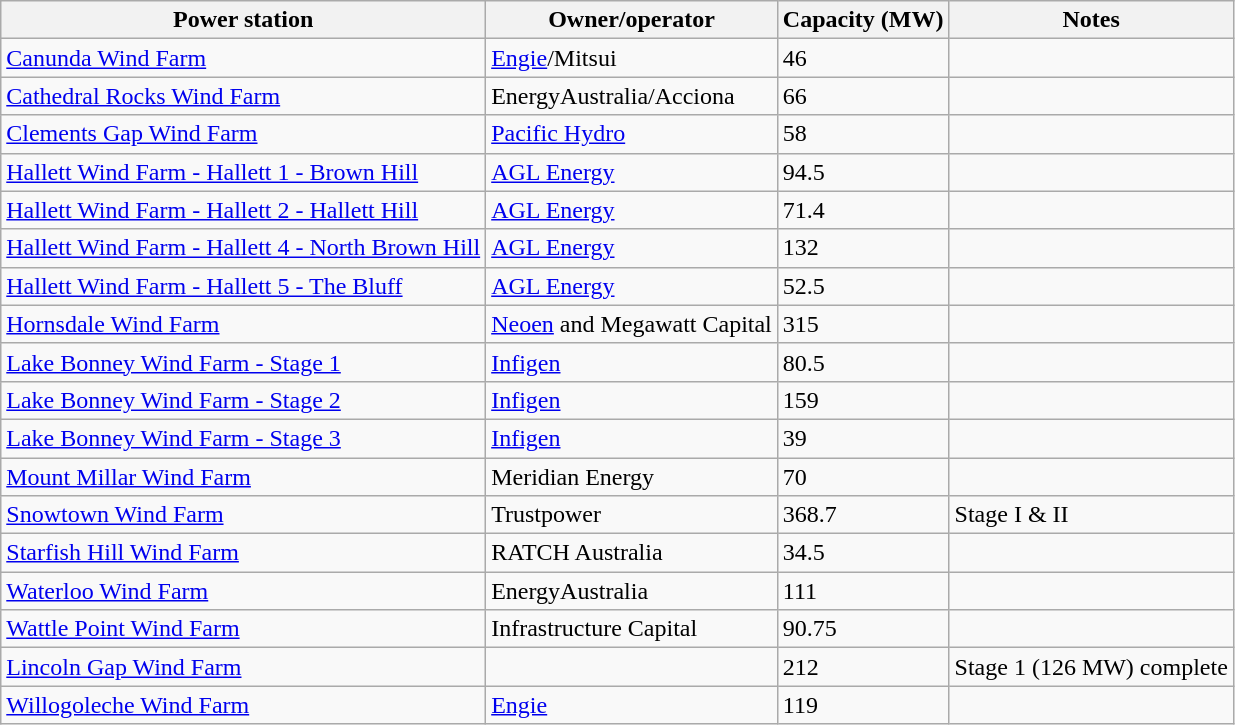<table class="wikitable sortable">
<tr>
<th>Power station</th>
<th>Owner/operator</th>
<th>Capacity (MW)</th>
<th>Notes</th>
</tr>
<tr>
<td><a href='#'>Canunda Wind Farm</a></td>
<td><a href='#'>Engie</a>/Mitsui</td>
<td>46</td>
<td></td>
</tr>
<tr>
<td><a href='#'>Cathedral Rocks Wind Farm</a></td>
<td>EnergyAustralia/Acciona</td>
<td>66</td>
<td></td>
</tr>
<tr>
<td><a href='#'>Clements Gap Wind Farm</a></td>
<td><a href='#'>Pacific Hydro</a></td>
<td>58</td>
<td></td>
</tr>
<tr>
<td><a href='#'>Hallett Wind Farm - Hallett 1 - Brown Hill</a></td>
<td><a href='#'>AGL Energy</a></td>
<td>94.5</td>
<td></td>
</tr>
<tr>
<td><a href='#'>Hallett Wind Farm - Hallett 2 - Hallett Hill</a></td>
<td><a href='#'>AGL Energy</a></td>
<td>71.4</td>
<td></td>
</tr>
<tr>
<td><a href='#'>Hallett Wind Farm - Hallett 4 - North Brown Hill</a></td>
<td><a href='#'>AGL Energy</a></td>
<td>132</td>
<td></td>
</tr>
<tr>
<td><a href='#'>Hallett Wind Farm - Hallett 5 - The Bluff</a></td>
<td><a href='#'>AGL Energy</a></td>
<td>52.5</td>
<td></td>
</tr>
<tr>
<td><a href='#'>Hornsdale Wind Farm</a></td>
<td><a href='#'>Neoen</a> and Megawatt Capital</td>
<td>315</td>
<td></td>
</tr>
<tr>
<td><a href='#'>Lake Bonney Wind Farm - Stage 1</a></td>
<td><a href='#'>Infigen</a></td>
<td>80.5</td>
<td></td>
</tr>
<tr>
<td><a href='#'>Lake Bonney Wind Farm - Stage 2</a></td>
<td><a href='#'>Infigen</a></td>
<td>159</td>
<td></td>
</tr>
<tr>
<td><a href='#'>Lake Bonney Wind Farm - Stage 3</a></td>
<td><a href='#'>Infigen</a></td>
<td>39</td>
<td></td>
</tr>
<tr>
<td><a href='#'>Mount Millar Wind Farm</a></td>
<td>Meridian Energy</td>
<td>70</td>
<td></td>
</tr>
<tr>
<td><a href='#'>Snowtown Wind Farm</a></td>
<td>Trustpower</td>
<td>368.7</td>
<td>Stage I & II</td>
</tr>
<tr>
<td><a href='#'>Starfish Hill Wind Farm</a></td>
<td>RATCH Australia</td>
<td>34.5</td>
<td></td>
</tr>
<tr>
<td><a href='#'>Waterloo Wind Farm</a></td>
<td>EnergyAustralia</td>
<td>111</td>
<td></td>
</tr>
<tr>
<td><a href='#'>Wattle Point Wind Farm</a></td>
<td>Infrastructure Capital</td>
<td>90.75</td>
<td></td>
</tr>
<tr>
<td><a href='#'>Lincoln Gap Wind Farm</a></td>
<td></td>
<td>212</td>
<td>Stage 1 (126 MW) complete</td>
</tr>
<tr>
<td><a href='#'>Willogoleche Wind Farm</a></td>
<td><a href='#'>Engie</a></td>
<td>119</td>
<td></td>
</tr>
</table>
